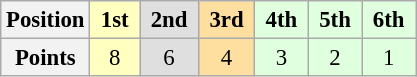<table class="wikitable" style="font-size:95%; text-align:center">
<tr>
<th>Position</th>
<th style="background:#ffffbf;"> 1st </th>
<th style="background:#dfdfdf;"> 2nd </th>
<th style="background:#ffdf9f;"> 3rd </th>
<th style="background:#dfffdf;"> 4th </th>
<th style="background:#dfffdf;"> 5th </th>
<th style="background:#dfffdf;"> 6th </th>
</tr>
<tr>
<th>Points</th>
<td style="background:#ffffbf;">8</td>
<td style="background:#dfdfdf;">6</td>
<td style="background:#ffdf9f;">4</td>
<td style="background:#dfffdf;">3</td>
<td style="background:#dfffdf;">2</td>
<td style="background:#dfffdf;">1</td>
</tr>
</table>
